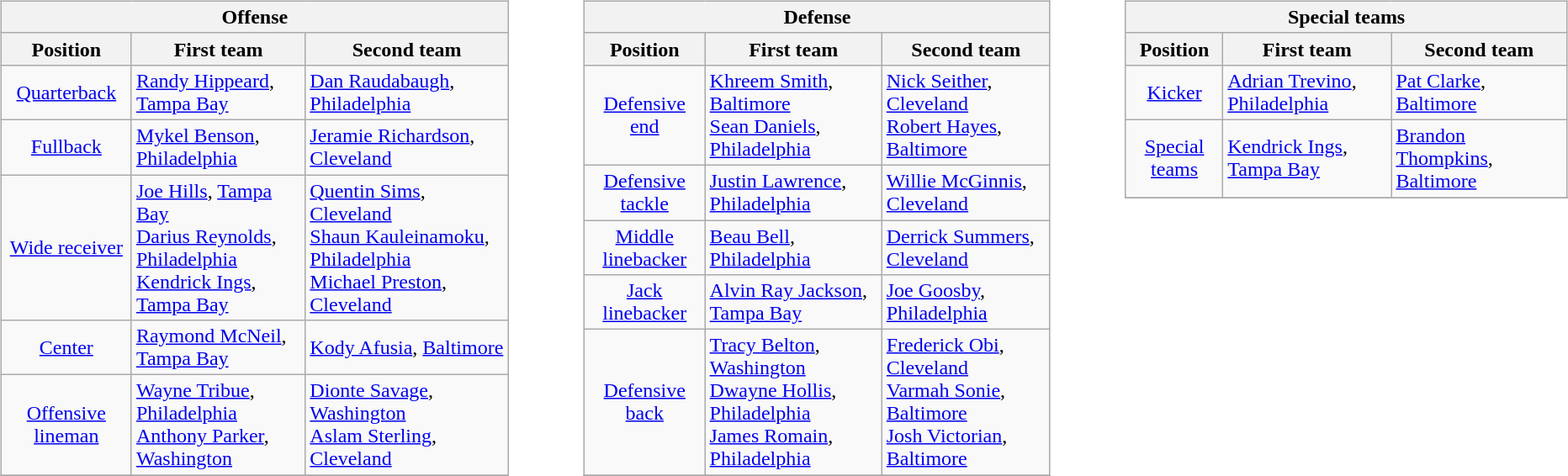<table border=0>
<tr valign="top">
<td><br><table class="wikitable">
<tr>
<th colspan=3>Offense</th>
</tr>
<tr>
<th>Position</th>
<th>First team</th>
<th>Second team</th>
</tr>
<tr>
<td align=center><a href='#'>Quarterback</a></td>
<td><a href='#'>Randy Hippeard</a>, <a href='#'>Tampa Bay</a></td>
<td><a href='#'>Dan Raudabaugh</a>, <a href='#'>Philadelphia</a></td>
</tr>
<tr>
<td align=center><a href='#'>Fullback</a></td>
<td><a href='#'>Mykel Benson</a>, <a href='#'>Philadelphia</a></td>
<td><a href='#'>Jeramie Richardson</a>, <a href='#'>Cleveland</a></td>
</tr>
<tr>
<td align=center><a href='#'>Wide receiver</a></td>
<td><a href='#'>Joe Hills</a>, <a href='#'>Tampa Bay</a><br><a href='#'>Darius Reynolds</a>, <a href='#'>Philadelphia</a><br><a href='#'>Kendrick Ings</a>, <a href='#'>Tampa Bay</a></td>
<td><a href='#'>Quentin Sims</a>, <a href='#'>Cleveland</a><br><a href='#'>Shaun Kauleinamoku</a>, <a href='#'>Philadelphia</a><br><a href='#'>Michael Preston</a>, <a href='#'>Cleveland</a></td>
</tr>
<tr>
<td align=center><a href='#'>Center</a></td>
<td><a href='#'>Raymond McNeil</a>, <a href='#'>Tampa Bay</a></td>
<td><a href='#'>Kody Afusia</a>, <a href='#'>Baltimore</a></td>
</tr>
<tr>
<td align=center><a href='#'>Offensive lineman</a></td>
<td><a href='#'>Wayne Tribue</a>, <a href='#'>Philadelphia</a><br><a href='#'>Anthony Parker</a>, <a href='#'>Washington</a></td>
<td><a href='#'>Dionte Savage</a>, <a href='#'>Washington</a><br><a href='#'>Aslam Sterling</a>, <a href='#'>Cleveland</a></td>
</tr>
<tr>
</tr>
</table>
</td>
<td style="padding-left:40px;"><br><table class="wikitable">
<tr>
<th colspan=3>Defense</th>
</tr>
<tr>
<th>Position</th>
<th>First team</th>
<th>Second team</th>
</tr>
<tr>
<td align=center><a href='#'>Defensive end</a></td>
<td><a href='#'>Khreem Smith</a>, <a href='#'>Baltimore</a><br><a href='#'>Sean Daniels</a>, <a href='#'>Philadelphia</a></td>
<td><a href='#'>Nick Seither</a>, <a href='#'>Cleveland</a><br><a href='#'>Robert Hayes</a>, <a href='#'>Baltimore</a></td>
</tr>
<tr>
<td align=center><a href='#'>Defensive tackle</a></td>
<td><a href='#'>Justin Lawrence</a>, <a href='#'>Philadelphia</a></td>
<td><a href='#'>Willie McGinnis</a>, <a href='#'>Cleveland</a></td>
</tr>
<tr>
<td align=center><a href='#'>Middle linebacker</a></td>
<td><a href='#'>Beau Bell</a>, <a href='#'>Philadelphia</a></td>
<td><a href='#'>Derrick Summers</a>, <a href='#'>Cleveland</a></td>
</tr>
<tr>
<td align=center><a href='#'>Jack linebacker</a></td>
<td><a href='#'>Alvin Ray Jackson</a>, <a href='#'>Tampa Bay</a></td>
<td><a href='#'>Joe Goosby</a>, <a href='#'>Philadelphia</a></td>
</tr>
<tr>
<td align=center><a href='#'>Defensive back</a></td>
<td><a href='#'>Tracy Belton</a>, <a href='#'>Washington</a><br><a href='#'>Dwayne Hollis</a>, <a href='#'>Philadelphia</a><br><a href='#'>James Romain</a>, <a href='#'>Philadelphia</a></td>
<td><a href='#'>Frederick Obi</a>, <a href='#'>Cleveland</a><br><a href='#'>Varmah Sonie</a>, <a href='#'>Baltimore</a><br><a href='#'>Josh Victorian</a>, <a href='#'>Baltimore</a></td>
</tr>
<tr>
</tr>
</table>
</td>
<td style="padding-left:40px;"><br><table class="wikitable">
<tr>
<th colspan=3>Special teams</th>
</tr>
<tr>
<th>Position</th>
<th>First team</th>
<th>Second team</th>
</tr>
<tr>
<td align=center><a href='#'>Kicker</a></td>
<td><a href='#'>Adrian Trevino</a>, <a href='#'>Philadelphia</a></td>
<td><a href='#'>Pat Clarke</a>, <a href='#'>Baltimore</a></td>
</tr>
<tr>
<td align=center><a href='#'>Special teams</a></td>
<td><a href='#'>Kendrick Ings</a>, <a href='#'>Tampa Bay</a></td>
<td><a href='#'>Brandon Thompkins</a>, <a href='#'>Baltimore</a></td>
</tr>
<tr>
</tr>
</table>
</td>
</tr>
</table>
